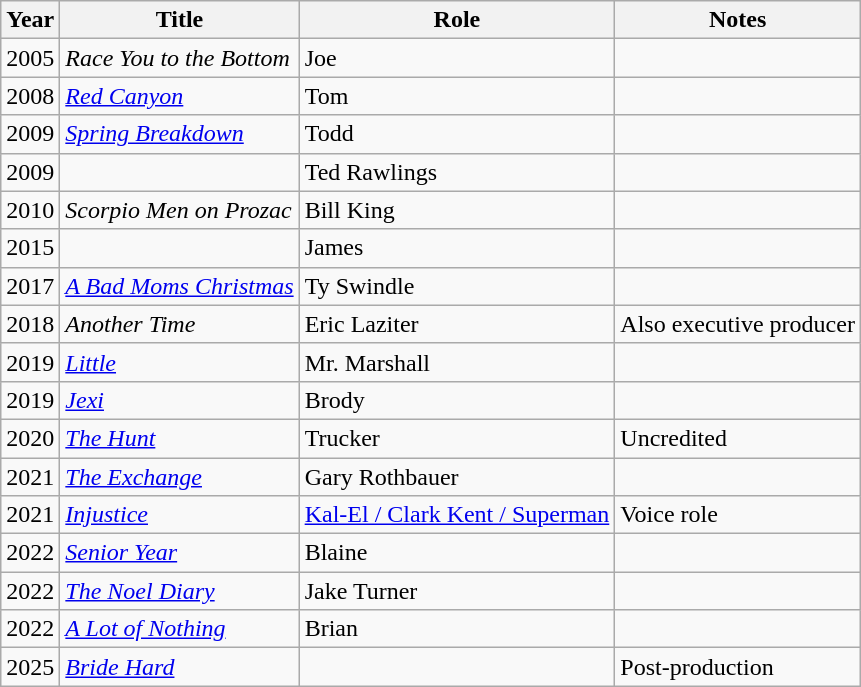<table class="wikitable sortable">
<tr>
<th>Year</th>
<th>Title</th>
<th>Role</th>
<th class="unsortable">Notes</th>
</tr>
<tr>
<td>2005</td>
<td><em>Race You to the Bottom</em></td>
<td>Joe</td>
<td></td>
</tr>
<tr>
<td>2008</td>
<td><em><a href='#'>Red Canyon</a></em></td>
<td>Tom</td>
<td></td>
</tr>
<tr>
<td>2009</td>
<td><em><a href='#'>Spring Breakdown</a></em></td>
<td>Todd</td>
<td></td>
</tr>
<tr>
<td>2009</td>
<td><em></em></td>
<td>Ted Rawlings</td>
<td></td>
</tr>
<tr>
<td>2010</td>
<td><em>Scorpio Men on Prozac</em></td>
<td>Bill King</td>
<td></td>
</tr>
<tr>
<td>2015</td>
<td><em></em></td>
<td>James</td>
<td></td>
</tr>
<tr>
<td>2017</td>
<td data-sort-value="Bad Moms Christmas, A"><em><a href='#'>A Bad Moms Christmas</a></em></td>
<td>Ty Swindle</td>
<td></td>
</tr>
<tr>
<td>2018</td>
<td><em>Another Time</em></td>
<td>Eric Laziter</td>
<td>Also executive producer</td>
</tr>
<tr>
<td>2019</td>
<td><em><a href='#'>Little</a></em></td>
<td>Mr. Marshall</td>
<td></td>
</tr>
<tr>
<td>2019</td>
<td><em><a href='#'>Jexi</a></em></td>
<td>Brody</td>
<td></td>
</tr>
<tr>
<td>2020</td>
<td data-sort-value="Hunt, The"><em><a href='#'>The Hunt</a></em></td>
<td>Trucker</td>
<td>Uncredited</td>
</tr>
<tr>
<td>2021</td>
<td data-sort-value="Exchange, The"><em><a href='#'>The Exchange</a></em></td>
<td>Gary Rothbauer</td>
<td></td>
</tr>
<tr>
<td>2021</td>
<td><em><a href='#'>Injustice</a></em></td>
<td><a href='#'>Kal-El / Clark Kent / Superman</a></td>
<td>Voice role</td>
</tr>
<tr>
<td>2022</td>
<td><em><a href='#'>Senior Year</a></em></td>
<td>Blaine</td>
<td></td>
</tr>
<tr>
<td>2022</td>
<td data-sort-value="Noel Diary, The"><em><a href='#'>The Noel Diary</a></em></td>
<td>Jake Turner</td>
<td></td>
</tr>
<tr>
<td>2022</td>
<td data-sort-value="A Lot of Nothing"><em><a href='#'>A Lot of Nothing</a></em></td>
<td>Brian</td>
<td></td>
</tr>
<tr>
<td>2025</td>
<td><em><a href='#'>Bride Hard</a></em></td>
<td></td>
<td>Post-production</td>
</tr>
</table>
